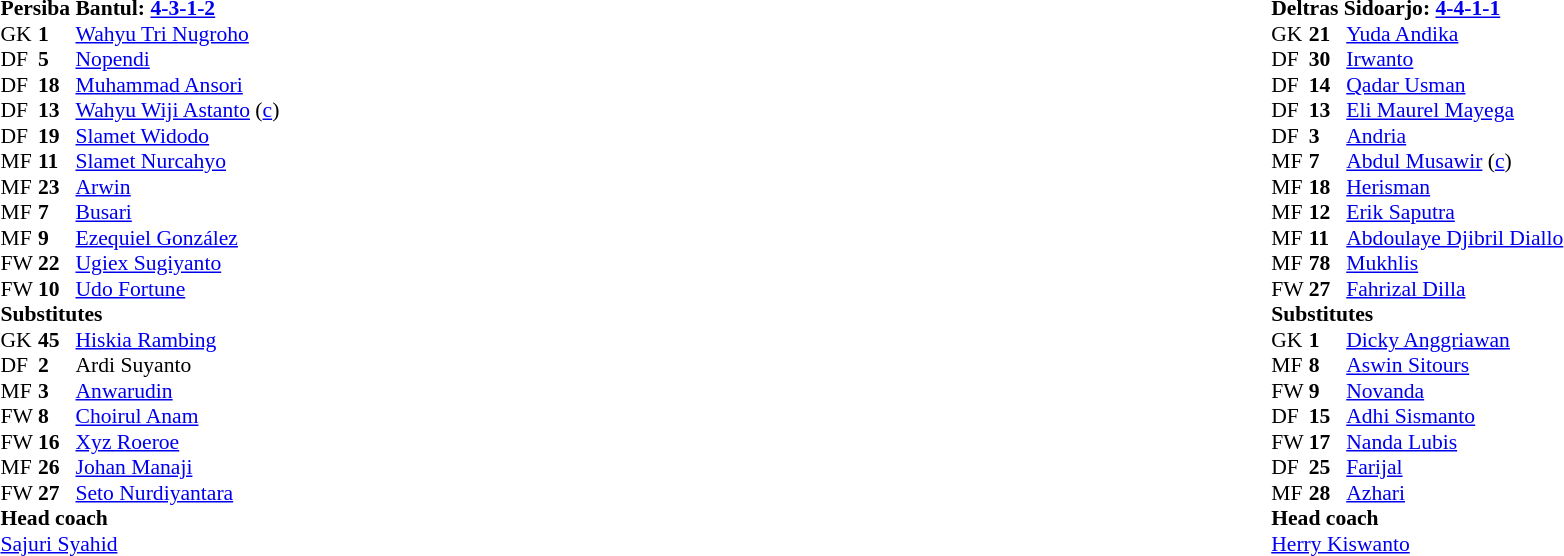<table width="100%">
<tr>
<td valign="top" width="50%"><br><table style="font-size: 90%" cellspacing="0" cellpadding="0">
<tr>
<td colspan="4"><strong>Persiba Bantul: <a href='#'>4-3-1-2</a></strong></td>
</tr>
<tr>
<th width=25></th>
<th width=25></th>
</tr>
<tr>
<td>GK</td>
<td><strong>1</strong></td>
<td> <a href='#'>Wahyu Tri Nugroho</a></td>
</tr>
<tr>
<td>DF</td>
<td><strong>5</strong></td>
<td> <a href='#'>Nopendi</a></td>
</tr>
<tr>
<td>DF</td>
<td><strong>18</strong></td>
<td> <a href='#'>Muhammad Ansori</a></td>
<td></td>
<td></td>
</tr>
<tr>
<td>DF</td>
<td><strong>13</strong></td>
<td> <a href='#'>Wahyu Wiji Astanto</a> (<a href='#'>c</a>)</td>
<td></td>
<td></td>
<td></td>
<td></td>
</tr>
<tr>
<td>DF</td>
<td><strong>19</strong></td>
<td> <a href='#'>Slamet Widodo</a></td>
</tr>
<tr>
<td>MF</td>
<td><strong>11</strong></td>
<td> <a href='#'>Slamet Nurcahyo</a></td>
<td></td>
<td></td>
</tr>
<tr>
<td>MF</td>
<td><strong>23</strong></td>
<td> <a href='#'>Arwin</a></td>
</tr>
<tr>
<td>MF</td>
<td><strong>7</strong></td>
<td> <a href='#'>Busari</a></td>
</tr>
<tr>
<td>MF</td>
<td><strong>9</strong></td>
<td> <a href='#'>Ezequiel González</a></td>
<td></td>
<td></td>
</tr>
<tr>
<td>FW</td>
<td><strong>22</strong></td>
<td> <a href='#'>Ugiex Sugiyanto</a></td>
</tr>
<tr>
<td>FW</td>
<td><strong>10</strong></td>
<td> <a href='#'>Udo Fortune</a></td>
</tr>
<tr>
<td colspan=3><strong>Substitutes</strong></td>
</tr>
<tr>
<td>GK</td>
<td><strong>45</strong></td>
<td> <a href='#'>Hiskia Rambing</a></td>
</tr>
<tr>
<td>DF</td>
<td><strong>2</strong></td>
<td> Ardi Suyanto</td>
</tr>
<tr>
<td>MF</td>
<td><strong>3</strong></td>
<td> <a href='#'>Anwarudin</a></td>
<td></td>
<td></td>
</tr>
<tr>
<td>FW</td>
<td><strong>8</strong></td>
<td> <a href='#'>Choirul Anam</a></td>
</tr>
<tr>
<td>FW</td>
<td><strong>16</strong></td>
<td> <a href='#'>Xyz Roeroe</a></td>
</tr>
<tr>
<td>MF</td>
<td><strong>26</strong></td>
<td> <a href='#'>Johan Manaji</a></td>
<td></td>
<td></td>
</tr>
<tr>
<td>FW</td>
<td><strong>27</strong></td>
<td> <a href='#'>Seto Nurdiyantara</a></td>
</tr>
<tr>
<td colspan=3><strong>Head coach</strong></td>
</tr>
<tr>
<td colspan=4> <a href='#'>Sajuri Syahid</a></td>
</tr>
</table>
</td>
<td><br><table style="font-size: 90%" cellspacing="0" cellpadding="0" align=center>
<tr>
<td colspan="4"><strong>Deltras Sidoarjo: <a href='#'>4-4-1-1</a></strong></td>
</tr>
<tr>
<th width=25></th>
<th width=25></th>
</tr>
<tr>
<td>GK</td>
<td><strong>21</strong></td>
<td> <a href='#'>Yuda Andika</a></td>
</tr>
<tr>
<td>DF</td>
<td><strong>30</strong></td>
<td> <a href='#'>Irwanto</a></td>
</tr>
<tr>
<td>DF</td>
<td><strong>14</strong></td>
<td> <a href='#'>Qadar Usman</a></td>
</tr>
<tr>
<td>DF</td>
<td><strong>13</strong></td>
<td> <a href='#'>Eli Maurel Mayega</a>  </td>
</tr>
<tr>
<td>DF</td>
<td><strong>3</strong></td>
<td> <a href='#'>Andria</a></td>
</tr>
<tr>
<td>MF</td>
<td><strong>7</strong></td>
<td> <a href='#'>Abdul Musawir</a> (<a href='#'>c</a>)</td>
</tr>
<tr>
<td>MF</td>
<td><strong>18</strong></td>
<td> <a href='#'>Herisman</a></td>
</tr>
<tr>
<td>MF</td>
<td><strong>12</strong></td>
<td> <a href='#'>Erik Saputra</a></td>
</tr>
<tr>
<td>MF</td>
<td><strong>11</strong></td>
<td> <a href='#'>Abdoulaye Djibril Diallo</a></td>
</tr>
<tr>
<td>MF</td>
<td><strong>78</strong></td>
<td> <a href='#'>Mukhlis</a></td>
<td></td>
<td></td>
</tr>
<tr>
<td>FW</td>
<td><strong>27</strong></td>
<td> <a href='#'>Fahrizal Dilla</a></td>
</tr>
<tr>
<td colspan=3><strong>Substitutes</strong></td>
</tr>
<tr>
<td>GK</td>
<td><strong>1</strong></td>
<td> <a href='#'>Dicky Anggriawan</a></td>
</tr>
<tr>
<td>MF</td>
<td><strong>8</strong></td>
<td> <a href='#'>Aswin Sitours</a></td>
</tr>
<tr>
<td>FW</td>
<td><strong>9</strong></td>
<td> <a href='#'>Novanda</a></td>
</tr>
<tr>
<td>DF</td>
<td><strong>15</strong></td>
<td> <a href='#'>Adhi Sismanto</a></td>
</tr>
<tr>
<td>FW</td>
<td><strong>17</strong></td>
<td> <a href='#'>Nanda Lubis</a> </td>
</tr>
<tr>
<td>DF</td>
<td><strong>25</strong></td>
<td> <a href='#'>Farijal</a> </td>
</tr>
<tr>
<td>MF</td>
<td><strong>28</strong></td>
<td> <a href='#'>Azhari</a></td>
</tr>
<tr>
<td colspan=3><strong>Head coach</strong></td>
</tr>
<tr>
<td colspan=4> <a href='#'>Herry Kiswanto</a></td>
</tr>
</table>
</td>
</tr>
</table>
